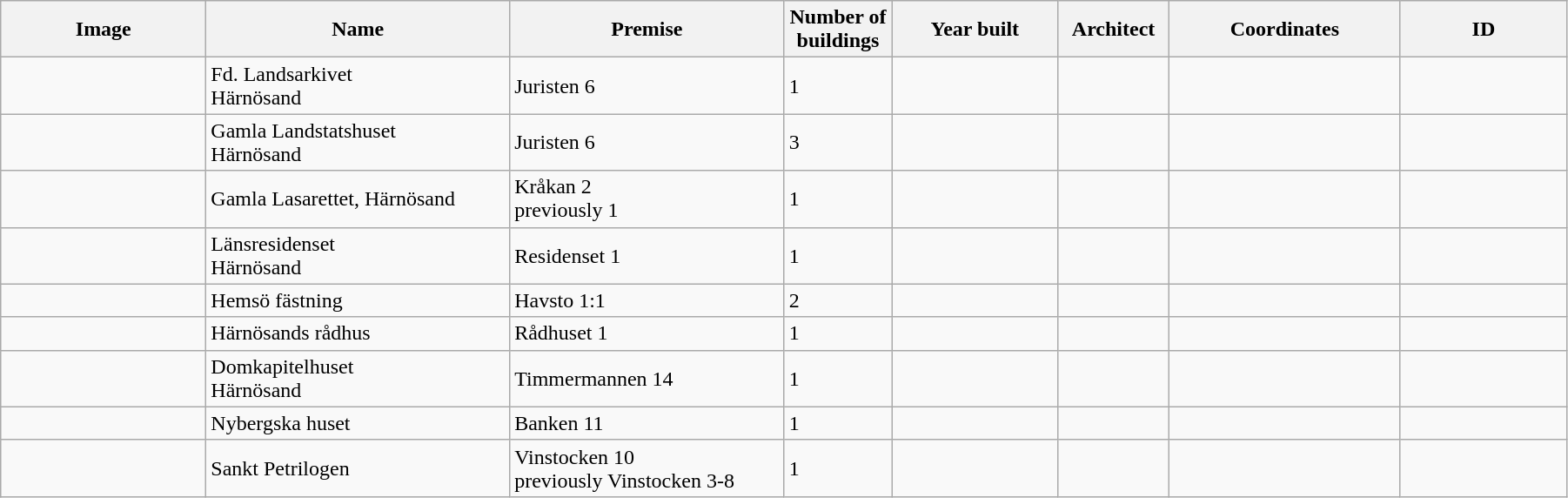<table class="wikitable" width="95%">
<tr>
<th width="150">Image</th>
<th>Name</th>
<th>Premise</th>
<th width="75">Number of<br>buildings</th>
<th width="120">Year built</th>
<th>Architect</th>
<th width="170">Coordinates</th>
<th width="120">ID</th>
</tr>
<tr>
<td></td>
<td Landsarkivet i Härnösand>Fd. Landsarkivet<br>Härnösand</td>
<td>Juristen 6</td>
<td>1</td>
<td></td>
<td></td>
<td></td>
<td></td>
</tr>
<tr>
<td></td>
<td>Gamla Landstatshuset<br>Härnösand</td>
<td>Juristen 6</td>
<td>3</td>
<td></td>
<td></td>
<td></td>
<td></td>
</tr>
<tr>
<td></td>
<td Gamla Lasarettet, Härnösand>Gamla Lasarettet, Härnösand</td>
<td>Kråkan 2<br>previously 1</td>
<td>1</td>
<td></td>
<td></td>
<td></td>
<td></td>
</tr>
<tr>
<td></td>
<td>Länsresidenset<br>Härnösand</td>
<td>Residenset 1</td>
<td>1</td>
<td></td>
<td></td>
<td></td>
<td></td>
</tr>
<tr>
<td></td>
<td>Hemsö fästning</td>
<td>Havsto 1:1</td>
<td>2</td>
<td></td>
<td></td>
<td></td>
<td></td>
</tr>
<tr>
<td></td>
<td>Härnösands rådhus</td>
<td>Rådhuset 1</td>
<td>1</td>
<td></td>
<td></td>
<td></td>
<td></td>
</tr>
<tr>
<td></td>
<td>Domkapitelhuset<br>Härnösand</td>
<td>Timmermannen 14</td>
<td>1</td>
<td></td>
<td></td>
<td></td>
<td></td>
</tr>
<tr>
<td></td>
<td>Nybergska huset</td>
<td>Banken 11</td>
<td>1</td>
<td></td>
<td></td>
<td></td>
<td></td>
</tr>
<tr>
<td></td>
<td>Sankt Petrilogen</td>
<td>Vinstocken 10<br>previously Vinstocken 3-8</td>
<td>1</td>
<td></td>
<td></td>
<td></td>
<td></td>
</tr>
</table>
